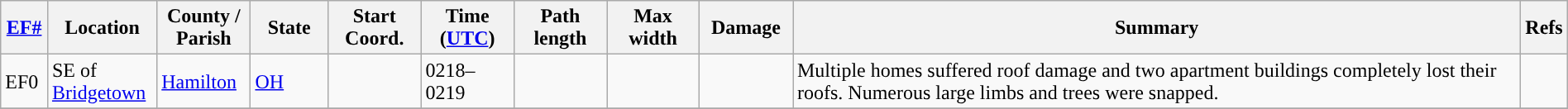<table class="wikitable sortable" style="width:100%;">
<tr>
<th scope="col" width="3%" align="center"><a href='#'>EF#</a></th>
<th scope="col" width="7%" align="center" class="unsortable">Location</th>
<th scope="col" width="6%" align="center" class="unsortable">County / Parish</th>
<th scope="col" width="5%" align="center">State</th>
<th scope="col" width="6%" align="center">Start Coord.</th>
<th scope="col" width="6%" align="center">Time (<a href='#'>UTC</a>)</th>
<th scope="col" width="6%" align="center">Path length</th>
<th scope="col" width="6%" align="center">Max width</th>
<th scope="col" width="6%" align="center">Damage</th>
<th scope="col" width="48%" class="unsortable" align="center">Summary</th>
<th scope="col" width="48%" class="unsortable" align="center">Refs</th>
</tr>
<tr>
<td>EF0</td>
<td>SE of <a href='#'>Bridgetown</a></td>
<td><a href='#'>Hamilton</a></td>
<td><a href='#'>OH</a></td>
<td></td>
<td>0218–0219</td>
<td></td>
<td></td>
<td></td>
<td>Multiple homes suffered roof damage and two apartment buildings completely lost their roofs. Numerous large limbs and trees were snapped.</td>
<td></td>
</tr>
<tr>
</tr>
</table>
